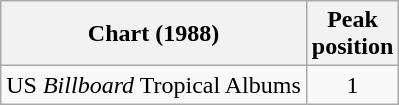<table class="wikitable">
<tr>
<th>Chart (1988)</th>
<th>Peak<br>position</th>
</tr>
<tr>
<td>US <em>Billboard</em> Tropical Albums</td>
<td align="center">1</td>
</tr>
</table>
